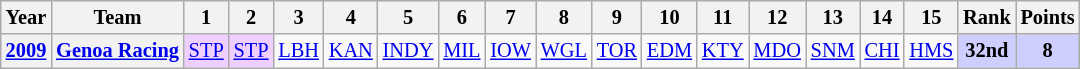<table class="wikitable" style="text-align:center; font-size:85%">
<tr>
<th>Year</th>
<th>Team</th>
<th>1</th>
<th>2</th>
<th>3</th>
<th>4</th>
<th>5</th>
<th>6</th>
<th>7</th>
<th>8</th>
<th>9</th>
<th>10</th>
<th>11</th>
<th>12</th>
<th>13</th>
<th>14</th>
<th>15</th>
<th>Rank</th>
<th>Points</th>
</tr>
<tr>
<th><a href='#'>2009</a></th>
<th nowrap><a href='#'>Genoa Racing</a></th>
<td style="background:#EFCFFF;"><a href='#'>STP</a><br></td>
<td style="background:#EFCFFF;"><a href='#'>STP</a><br></td>
<td><a href='#'>LBH</a></td>
<td><a href='#'>KAN</a></td>
<td><a href='#'>INDY</a></td>
<td><a href='#'>MIL</a></td>
<td><a href='#'>IOW</a></td>
<td><a href='#'>WGL</a></td>
<td><a href='#'>TOR</a></td>
<td><a href='#'>EDM</a></td>
<td><a href='#'>KTY</a></td>
<td><a href='#'>MDO</a></td>
<td><a href='#'>SNM</a></td>
<td><a href='#'>CHI</a></td>
<td><a href='#'>HMS</a></td>
<th style="background:#CFCFFF;">32nd</th>
<th style="background:#CFCFFF;">8</th>
</tr>
</table>
